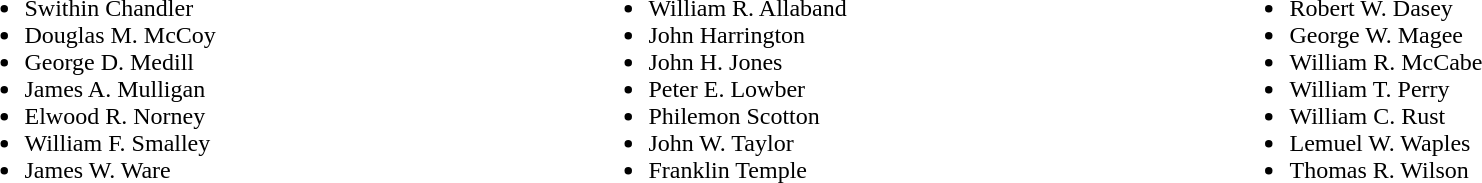<table width=100%>
<tr valign=top>
<td><br><ul><li>Swithin Chandler</li><li>Douglas M. McCoy</li><li>George D. Medill</li><li>James A. Mulligan</li><li>Elwood R. Norney</li><li>William F. Smalley</li><li>James W. Ware</li></ul></td>
<td><br><ul><li>William R. Allaband</li><li>John Harrington</li><li>John H. Jones</li><li>Peter E. Lowber</li><li>Philemon Scotton</li><li>John W. Taylor</li><li>Franklin Temple</li></ul></td>
<td><br><ul><li>Robert W. Dasey</li><li>George W. Magee</li><li>William R. McCabe</li><li>William T. Perry</li><li>William C. Rust</li><li>Lemuel W. Waples</li><li>Thomas R. Wilson</li></ul></td>
</tr>
</table>
